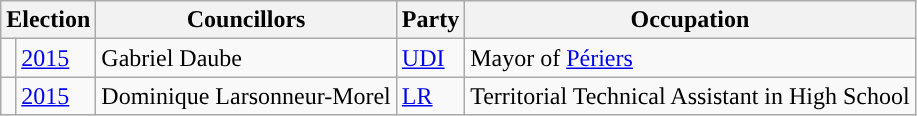<table class="wikitable">
<tr>
<th colspan="2">Election</th>
<th>Councillors</th>
<th>Party</th>
<th>Occupation</th>
</tr>
<tr>
<td style="background-color: "></td>
<td><a href='#'>2015</a></td>
<td>Gabriel Daube</td>
<td><a href='#'>UDI</a></td>
<td>Mayor of <a href='#'>Périers</a></td>
</tr>
<tr>
<td style="background-color: "></td>
<td><a href='#'>2015</a></td>
<td>Dominique Larsonneur-Morel</td>
<td><a href='#'>LR</a></td>
<td>Territorial Technical Assistant in High School</td>
</tr>
</table>
